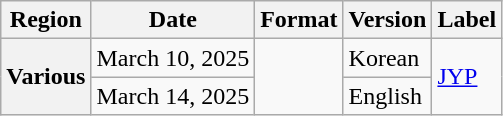<table class="wikitable plainrowheaders">
<tr>
<th scope="col">Region</th>
<th scope="col">Date</th>
<th scope="col">Format</th>
<th scope="col">Version</th>
<th scope="col">Label</th>
</tr>
<tr>
<th scope="row" rowspan="2">Various</th>
<td>March 10, 2025</td>
<td rowspan="2"></td>
<td>Korean</td>
<td rowspan="2"><a href='#'>JYP</a></td>
</tr>
<tr>
<td>March 14, 2025</td>
<td>English</td>
</tr>
</table>
